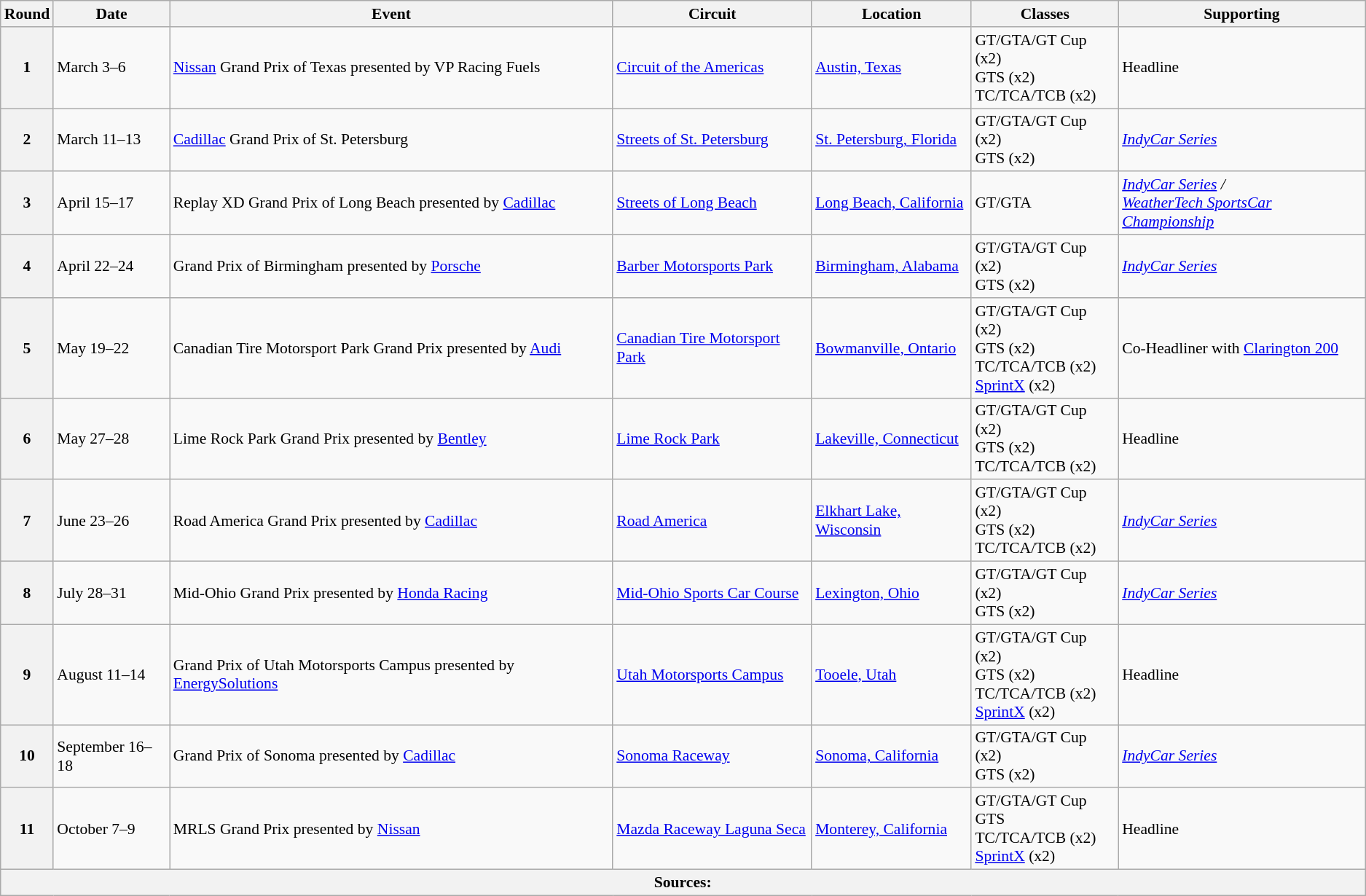<table class="wikitable" style="font-size:90%;">
<tr>
<th>Round</th>
<th>Date</th>
<th>Event</th>
<th>Circuit</th>
<th>Location</th>
<th>Classes</th>
<th>Supporting</th>
</tr>
<tr>
<th>1</th>
<td>March 3–6</td>
<td><a href='#'>Nissan</a> Grand Prix of Texas presented by VP Racing Fuels</td>
<td><a href='#'>Circuit of the Americas</a></td>
<td><a href='#'>Austin, Texas</a></td>
<td>GT/GTA/GT Cup (x2)<br>GTS (x2)<br>TC/TCA/TCB (x2)</td>
<td>Headline</td>
</tr>
<tr>
<th>2</th>
<td>March 11–13</td>
<td><a href='#'>Cadillac</a> Grand Prix of St. Petersburg</td>
<td><a href='#'>Streets of St. Petersburg</a></td>
<td><a href='#'>St. Petersburg, Florida</a></td>
<td>GT/GTA/GT Cup (x2)<br>GTS (x2)</td>
<td><em><a href='#'>IndyCar Series</a></em></td>
</tr>
<tr>
<th>3</th>
<td>April 15–17</td>
<td>Replay XD Grand Prix of Long Beach presented by <a href='#'>Cadillac</a></td>
<td><a href='#'>Streets of Long Beach</a></td>
<td><a href='#'>Long Beach, California</a></td>
<td>GT/GTA</td>
<td><em><a href='#'>IndyCar Series</a> /<br><a href='#'>WeatherTech SportsCar Championship</a></em></td>
</tr>
<tr>
<th>4</th>
<td>April 22–24</td>
<td>Grand Prix of Birmingham presented by <a href='#'>Porsche</a></td>
<td><a href='#'>Barber Motorsports Park</a></td>
<td><a href='#'>Birmingham, Alabama</a></td>
<td>GT/GTA/GT Cup (x2)<br>GTS (x2)</td>
<td><em><a href='#'>IndyCar Series</a></em></td>
</tr>
<tr>
<th>5</th>
<td>May 19–22</td>
<td>Canadian Tire Motorsport Park Grand Prix presented by <a href='#'>Audi</a></td>
<td><a href='#'>Canadian Tire Motorsport Park</a></td>
<td><a href='#'>Bowmanville, Ontario</a></td>
<td>GT/GTA/GT Cup (x2)<br>GTS (x2)<br>TC/TCA/TCB (x2)<br><a href='#'>SprintX</a> (x2)</td>
<td>Co-Headliner with <a href='#'>Clarington 200</a></td>
</tr>
<tr>
<th>6</th>
<td>May 27–28</td>
<td>Lime Rock Park Grand Prix presented by <a href='#'>Bentley</a></td>
<td><a href='#'>Lime Rock Park</a></td>
<td><a href='#'>Lakeville, Connecticut</a></td>
<td>GT/GTA/GT Cup (x2)<br>GTS (x2)<br>TC/TCA/TCB (x2)</td>
<td>Headline</td>
</tr>
<tr>
<th>7</th>
<td>June 23–26</td>
<td>Road America Grand Prix presented by <a href='#'>Cadillac</a></td>
<td><a href='#'>Road America</a></td>
<td><a href='#'>Elkhart Lake, Wisconsin</a></td>
<td>GT/GTA/GT Cup (x2)<br>GTS (x2)<br>TC/TCA/TCB (x2)</td>
<td><em><a href='#'>IndyCar Series</a></em></td>
</tr>
<tr>
<th>8</th>
<td>July 28–31</td>
<td>Mid-Ohio Grand Prix presented by <a href='#'>Honda Racing</a></td>
<td><a href='#'>Mid-Ohio Sports Car Course</a></td>
<td><a href='#'>Lexington, Ohio</a></td>
<td>GT/GTA/GT Cup (x2)<br>GTS (x2)</td>
<td><em><a href='#'>IndyCar Series</a></em></td>
</tr>
<tr>
<th>9</th>
<td>August 11–14</td>
<td>Grand Prix of Utah Motorsports Campus presented by <a href='#'>EnergySolutions</a></td>
<td><a href='#'>Utah Motorsports Campus</a></td>
<td><a href='#'>Tooele, Utah</a></td>
<td>GT/GTA/GT Cup (x2)<br>GTS (x2)<br>TC/TCA/TCB (x2)<br><a href='#'>SprintX</a> (x2)</td>
<td>Headline</td>
</tr>
<tr>
<th>10</th>
<td>September 16–18</td>
<td>Grand Prix of Sonoma presented by <a href='#'>Cadillac</a></td>
<td><a href='#'>Sonoma Raceway</a></td>
<td><a href='#'>Sonoma, California</a></td>
<td>GT/GTA/GT Cup (x2)<br>GTS (x2)</td>
<td><em><a href='#'>IndyCar Series</a></em></td>
</tr>
<tr>
<th>11</th>
<td>October 7–9</td>
<td>MRLS Grand Prix presented by <a href='#'>Nissan</a></td>
<td><a href='#'>Mazda Raceway Laguna Seca</a></td>
<td><a href='#'>Monterey, California</a></td>
<td>GT/GTA/GT Cup<br>GTS<br>TC/TCA/TCB (x2)<br><a href='#'>SprintX</a> (x2)</td>
<td>Headline</td>
</tr>
<tr>
<th colspan=7>Sources:</th>
</tr>
</table>
